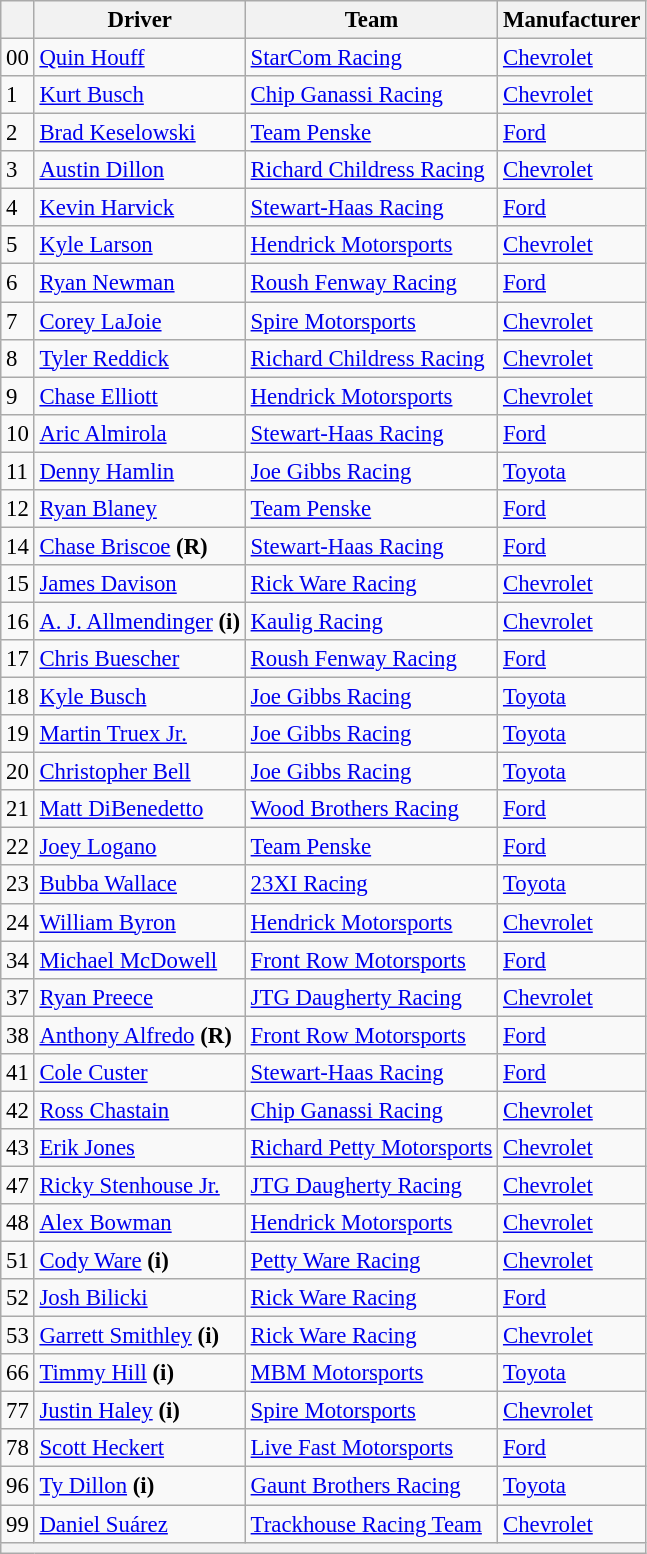<table class="wikitable" style="font-size:95%">
<tr>
<th></th>
<th>Driver</th>
<th>Team</th>
<th>Manufacturer</th>
</tr>
<tr>
<td>00</td>
<td><a href='#'>Quin Houff</a></td>
<td><a href='#'>StarCom Racing</a></td>
<td><a href='#'>Chevrolet</a></td>
</tr>
<tr>
<td>1</td>
<td><a href='#'>Kurt Busch</a></td>
<td><a href='#'>Chip Ganassi Racing</a></td>
<td><a href='#'>Chevrolet</a></td>
</tr>
<tr>
<td>2</td>
<td><a href='#'>Brad Keselowski</a></td>
<td><a href='#'>Team Penske</a></td>
<td><a href='#'>Ford</a></td>
</tr>
<tr>
<td>3</td>
<td><a href='#'>Austin Dillon</a></td>
<td><a href='#'>Richard Childress Racing</a></td>
<td><a href='#'>Chevrolet</a></td>
</tr>
<tr>
<td>4</td>
<td><a href='#'>Kevin Harvick</a></td>
<td><a href='#'>Stewart-Haas Racing</a></td>
<td><a href='#'>Ford</a></td>
</tr>
<tr>
<td>5</td>
<td><a href='#'>Kyle Larson</a></td>
<td><a href='#'>Hendrick Motorsports</a></td>
<td><a href='#'>Chevrolet</a></td>
</tr>
<tr>
<td>6</td>
<td><a href='#'>Ryan Newman</a></td>
<td><a href='#'>Roush Fenway Racing</a></td>
<td><a href='#'>Ford</a></td>
</tr>
<tr>
<td>7</td>
<td><a href='#'>Corey LaJoie</a></td>
<td><a href='#'>Spire Motorsports</a></td>
<td><a href='#'>Chevrolet</a></td>
</tr>
<tr>
<td>8</td>
<td><a href='#'>Tyler Reddick</a></td>
<td><a href='#'>Richard Childress Racing</a></td>
<td><a href='#'>Chevrolet</a></td>
</tr>
<tr>
<td>9</td>
<td><a href='#'>Chase Elliott</a></td>
<td><a href='#'>Hendrick Motorsports</a></td>
<td><a href='#'>Chevrolet</a></td>
</tr>
<tr>
<td>10</td>
<td><a href='#'>Aric Almirola</a></td>
<td><a href='#'>Stewart-Haas Racing</a></td>
<td><a href='#'>Ford</a></td>
</tr>
<tr>
<td>11</td>
<td><a href='#'>Denny Hamlin</a></td>
<td><a href='#'>Joe Gibbs Racing</a></td>
<td><a href='#'>Toyota</a></td>
</tr>
<tr>
<td>12</td>
<td><a href='#'>Ryan Blaney</a></td>
<td><a href='#'>Team Penske</a></td>
<td><a href='#'>Ford</a></td>
</tr>
<tr>
<td>14</td>
<td><a href='#'>Chase Briscoe</a> <strong>(R)</strong></td>
<td><a href='#'>Stewart-Haas Racing</a></td>
<td><a href='#'>Ford</a></td>
</tr>
<tr>
<td>15</td>
<td><a href='#'>James Davison</a></td>
<td><a href='#'>Rick Ware Racing</a></td>
<td><a href='#'>Chevrolet</a></td>
</tr>
<tr>
<td>16</td>
<td><a href='#'>A. J. Allmendinger</a> <strong>(i)</strong></td>
<td><a href='#'>Kaulig Racing</a></td>
<td><a href='#'>Chevrolet</a></td>
</tr>
<tr>
<td>17</td>
<td><a href='#'>Chris Buescher</a></td>
<td><a href='#'>Roush Fenway Racing</a></td>
<td><a href='#'>Ford</a></td>
</tr>
<tr>
<td>18</td>
<td><a href='#'>Kyle Busch</a></td>
<td><a href='#'>Joe Gibbs Racing</a></td>
<td><a href='#'>Toyota</a></td>
</tr>
<tr>
<td>19</td>
<td><a href='#'>Martin Truex Jr.</a></td>
<td><a href='#'>Joe Gibbs Racing</a></td>
<td><a href='#'>Toyota</a></td>
</tr>
<tr>
<td>20</td>
<td><a href='#'>Christopher Bell</a></td>
<td><a href='#'>Joe Gibbs Racing</a></td>
<td><a href='#'>Toyota</a></td>
</tr>
<tr>
<td>21</td>
<td><a href='#'>Matt DiBenedetto</a></td>
<td><a href='#'>Wood Brothers Racing</a></td>
<td><a href='#'>Ford</a></td>
</tr>
<tr>
<td>22</td>
<td><a href='#'>Joey Logano</a></td>
<td><a href='#'>Team Penske</a></td>
<td><a href='#'>Ford</a></td>
</tr>
<tr>
<td>23</td>
<td><a href='#'>Bubba Wallace</a></td>
<td><a href='#'>23XI Racing</a></td>
<td><a href='#'>Toyota</a></td>
</tr>
<tr>
<td>24</td>
<td><a href='#'>William Byron</a></td>
<td><a href='#'>Hendrick Motorsports</a></td>
<td><a href='#'>Chevrolet</a></td>
</tr>
<tr>
<td>34</td>
<td><a href='#'>Michael McDowell</a></td>
<td><a href='#'>Front Row Motorsports</a></td>
<td><a href='#'>Ford</a></td>
</tr>
<tr>
<td>37</td>
<td><a href='#'>Ryan Preece</a></td>
<td><a href='#'>JTG Daugherty Racing</a></td>
<td><a href='#'>Chevrolet</a></td>
</tr>
<tr>
<td>38</td>
<td><a href='#'>Anthony Alfredo</a> <strong>(R)</strong></td>
<td><a href='#'>Front Row Motorsports</a></td>
<td><a href='#'>Ford</a></td>
</tr>
<tr>
<td>41</td>
<td><a href='#'>Cole Custer</a></td>
<td><a href='#'>Stewart-Haas Racing</a></td>
<td><a href='#'>Ford</a></td>
</tr>
<tr>
<td>42</td>
<td><a href='#'>Ross Chastain</a></td>
<td><a href='#'>Chip Ganassi Racing</a></td>
<td><a href='#'>Chevrolet</a></td>
</tr>
<tr>
<td>43</td>
<td><a href='#'>Erik Jones</a></td>
<td><a href='#'>Richard Petty Motorsports</a></td>
<td><a href='#'>Chevrolet</a></td>
</tr>
<tr>
<td>47</td>
<td><a href='#'>Ricky Stenhouse Jr.</a></td>
<td><a href='#'>JTG Daugherty Racing</a></td>
<td><a href='#'>Chevrolet</a></td>
</tr>
<tr>
<td>48</td>
<td><a href='#'>Alex Bowman</a></td>
<td><a href='#'>Hendrick Motorsports</a></td>
<td><a href='#'>Chevrolet</a></td>
</tr>
<tr>
<td>51</td>
<td><a href='#'>Cody Ware</a> <strong>(i)</strong></td>
<td><a href='#'>Petty Ware Racing</a></td>
<td><a href='#'>Chevrolet</a></td>
</tr>
<tr>
<td>52</td>
<td><a href='#'>Josh Bilicki</a></td>
<td><a href='#'>Rick Ware Racing</a></td>
<td><a href='#'>Ford</a></td>
</tr>
<tr>
<td>53</td>
<td><a href='#'>Garrett Smithley</a> <strong>(i)</strong></td>
<td><a href='#'>Rick Ware Racing</a></td>
<td><a href='#'>Chevrolet</a></td>
</tr>
<tr>
<td>66</td>
<td><a href='#'>Timmy Hill</a> <strong>(i)</strong></td>
<td><a href='#'>MBM Motorsports</a></td>
<td><a href='#'>Toyota</a></td>
</tr>
<tr>
<td>77</td>
<td><a href='#'>Justin Haley</a> <strong>(i)</strong></td>
<td><a href='#'>Spire Motorsports</a></td>
<td><a href='#'>Chevrolet</a></td>
</tr>
<tr>
<td>78</td>
<td><a href='#'>Scott Heckert</a></td>
<td><a href='#'>Live Fast Motorsports</a></td>
<td><a href='#'>Ford</a></td>
</tr>
<tr>
<td>96</td>
<td><a href='#'>Ty Dillon</a> <strong>(i)</strong></td>
<td><a href='#'>Gaunt Brothers Racing</a></td>
<td><a href='#'>Toyota</a></td>
</tr>
<tr>
<td>99</td>
<td><a href='#'>Daniel Suárez</a></td>
<td><a href='#'>Trackhouse Racing Team</a></td>
<td><a href='#'>Chevrolet</a></td>
</tr>
<tr>
<th colspan="4"></th>
</tr>
</table>
